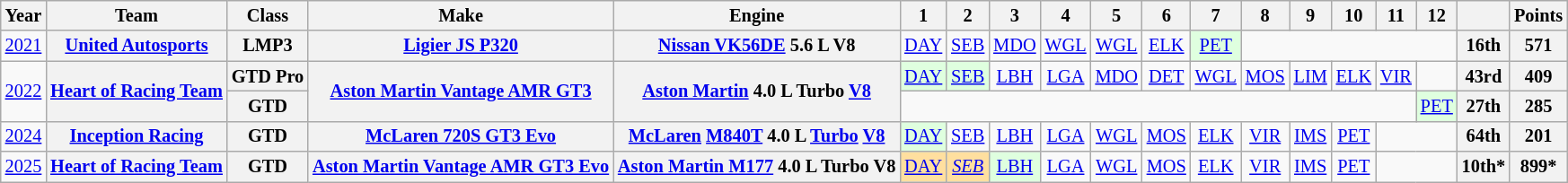<table class="wikitable" style="text-align:center; font-size:85%">
<tr>
<th>Year</th>
<th>Team</th>
<th>Class</th>
<th>Make</th>
<th>Engine</th>
<th>1</th>
<th>2</th>
<th>3</th>
<th>4</th>
<th>5</th>
<th>6</th>
<th>7</th>
<th>8</th>
<th>9</th>
<th>10</th>
<th>11</th>
<th>12</th>
<th></th>
<th>Points</th>
</tr>
<tr>
<td><a href='#'>2021</a></td>
<th nowrap><a href='#'>United Autosports</a></th>
<th>LMP3</th>
<th nowrap><a href='#'>Ligier JS P320</a></th>
<th nowrap><a href='#'>Nissan VK56DE</a> 5.6 L V8</th>
<td><a href='#'>DAY</a></td>
<td><a href='#'>SEB</a></td>
<td><a href='#'>MDO</a></td>
<td><a href='#'>WGL</a></td>
<td><a href='#'>WGL</a></td>
<td><a href='#'>ELK</a></td>
<td style="background:#dfffdf;"><a href='#'>PET</a><br></td>
<td colspan=5></td>
<th>16th</th>
<th>571</th>
</tr>
<tr>
<td rowspan=2><a href='#'>2022</a></td>
<th rowspan=2 nowrap><a href='#'>Heart of Racing Team</a></th>
<th nowrap>GTD Pro</th>
<th rowspan=2 nowrap><a href='#'>Aston Martin Vantage AMR GT3</a></th>
<th rowspan=2 nowrap><a href='#'>Aston Martin</a> 4.0 L Turbo <a href='#'>V8</a></th>
<td style="background:#DFFFDF;"><a href='#'>DAY</a><br></td>
<td style="background:#DFFFDF;"><a href='#'>SEB</a><br></td>
<td><a href='#'>LBH</a></td>
<td><a href='#'>LGA</a></td>
<td><a href='#'>MDO</a></td>
<td><a href='#'>DET</a></td>
<td><a href='#'>WGL</a></td>
<td><a href='#'>MOS</a></td>
<td><a href='#'>LIM</a></td>
<td><a href='#'>ELK</a></td>
<td><a href='#'>VIR</a></td>
<td></td>
<th>43rd</th>
<th>409</th>
</tr>
<tr>
<th>GTD</th>
<td colspan=11></td>
<td style="background:#DFFFDF;"><a href='#'>PET</a><br></td>
<th>27th</th>
<th>285</th>
</tr>
<tr>
<td><a href='#'>2024</a></td>
<th nowrap><a href='#'>Inception Racing</a></th>
<th>GTD</th>
<th nowrap><a href='#'>McLaren 720S GT3 Evo</a></th>
<th nowrap><a href='#'>McLaren</a> <a href='#'>M840T</a> 4.0 L <a href='#'>Turbo</a> <a href='#'>V8</a></th>
<td style="background:#DFFFDF;"><a href='#'>DAY</a><br></td>
<td><a href='#'>SEB</a></td>
<td><a href='#'>LBH</a></td>
<td><a href='#'>LGA</a></td>
<td><a href='#'>WGL</a></td>
<td><a href='#'>MOS</a></td>
<td><a href='#'>ELK</a></td>
<td><a href='#'>VIR</a></td>
<td><a href='#'>IMS</a></td>
<td><a href='#'>PET</a></td>
<td colspan=2></td>
<th>64th</th>
<th>201</th>
</tr>
<tr>
<td><a href='#'>2025</a></td>
<th nowrap><a href='#'>Heart of Racing Team</a></th>
<th>GTD</th>
<th nowrap><a href='#'>Aston Martin Vantage AMR GT3 Evo</a></th>
<th nowrap><a href='#'>Aston Martin M177</a> 4.0 L Turbo V8</th>
<td style="background:#FFDF9F;"><a href='#'>DAY</a><br></td>
<td style="background:#FFDF9F;"><em><a href='#'>SEB</a></em><br></td>
<td style="background:#DFFFDF;"><a href='#'>LBH</a><br></td>
<td><a href='#'>LGA</a></td>
<td style="background:#;"><a href='#'>WGL</a><br></td>
<td style="background:#;"><a href='#'>MOS</a><br></td>
<td style="background:#;"><a href='#'>ELK</a><br></td>
<td style="background:#;"><a href='#'>VIR</a><br></td>
<td style="background:#;"><a href='#'>IMS</a><br></td>
<td style="background:#;"><a href='#'>PET</a><br></td>
<td colspan=2></td>
<th>10th*</th>
<th>899*</th>
</tr>
</table>
